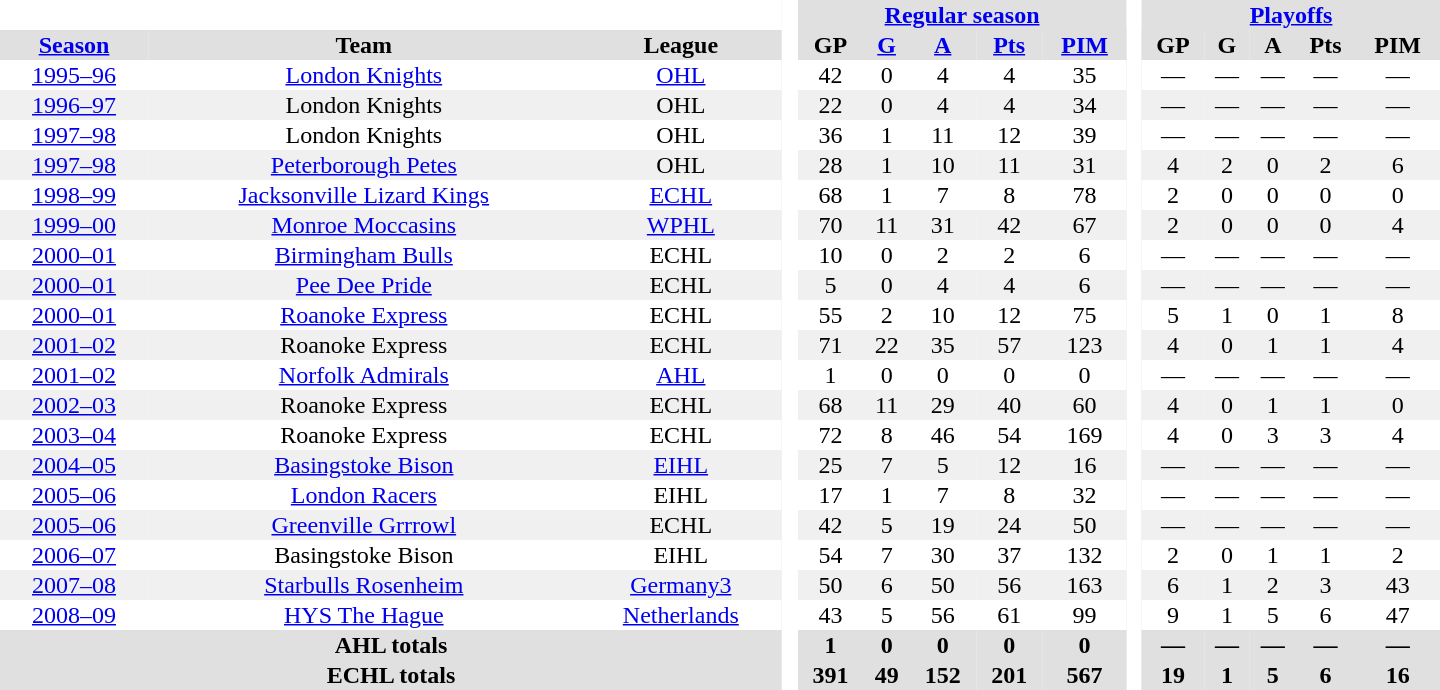<table border="0" cellpadding="1" cellspacing="0" style="text-align:center; width:60em">
<tr bgcolor="#e0e0e0">
<th colspan="3" bgcolor="#ffffff"> </th>
<th rowspan="99" bgcolor="#ffffff"> </th>
<th colspan="5"><a href='#'>Regular season</a></th>
<th rowspan="99" bgcolor="#ffffff"> </th>
<th colspan="5"><a href='#'>Playoffs</a></th>
</tr>
<tr bgcolor="#e0e0e0">
<th><a href='#'>Season</a></th>
<th>Team</th>
<th>League</th>
<th>GP</th>
<th><a href='#'>G</a></th>
<th><a href='#'>A</a></th>
<th><a href='#'>Pts</a></th>
<th><a href='#'>PIM</a></th>
<th>GP</th>
<th>G</th>
<th>A</th>
<th>Pts</th>
<th>PIM</th>
</tr>
<tr>
<td><a href='#'>1995–96</a></td>
<td><a href='#'>London Knights</a></td>
<td><a href='#'>OHL</a></td>
<td>42</td>
<td>0</td>
<td>4</td>
<td>4</td>
<td>35</td>
<td>—</td>
<td>—</td>
<td>—</td>
<td>—</td>
<td>—</td>
</tr>
<tr bgcolor="#f0f0f0">
<td><a href='#'>1996–97</a></td>
<td>London Knights</td>
<td>OHL</td>
<td>22</td>
<td>0</td>
<td>4</td>
<td>4</td>
<td>34</td>
<td>—</td>
<td>—</td>
<td>—</td>
<td>—</td>
<td>—</td>
</tr>
<tr>
<td><a href='#'>1997–98</a></td>
<td>London Knights</td>
<td>OHL</td>
<td>36</td>
<td>1</td>
<td>11</td>
<td>12</td>
<td>39</td>
<td>—</td>
<td>—</td>
<td>—</td>
<td>—</td>
<td>—</td>
</tr>
<tr bgcolor="#f0f0f0">
<td><a href='#'>1997–98</a></td>
<td><a href='#'>Peterborough Petes</a></td>
<td>OHL</td>
<td>28</td>
<td>1</td>
<td>10</td>
<td>11</td>
<td>31</td>
<td>4</td>
<td>2</td>
<td>0</td>
<td>2</td>
<td>6</td>
</tr>
<tr>
<td><a href='#'>1998–99</a></td>
<td><a href='#'>Jacksonville Lizard Kings</a></td>
<td><a href='#'>ECHL</a></td>
<td>68</td>
<td>1</td>
<td>7</td>
<td>8</td>
<td>78</td>
<td>2</td>
<td>0</td>
<td>0</td>
<td>0</td>
<td>0</td>
</tr>
<tr bgcolor="#f0f0f0">
<td><a href='#'>1999–00</a></td>
<td><a href='#'>Monroe Moccasins</a></td>
<td><a href='#'>WPHL</a></td>
<td>70</td>
<td>11</td>
<td>31</td>
<td>42</td>
<td>67</td>
<td>2</td>
<td>0</td>
<td>0</td>
<td>0</td>
<td>4</td>
</tr>
<tr>
<td><a href='#'>2000–01</a></td>
<td><a href='#'>Birmingham Bulls</a></td>
<td>ECHL</td>
<td>10</td>
<td>0</td>
<td>2</td>
<td>2</td>
<td>6</td>
<td>—</td>
<td>—</td>
<td>—</td>
<td>—</td>
<td>—</td>
</tr>
<tr bgcolor="#f0f0f0">
<td><a href='#'>2000–01</a></td>
<td><a href='#'>Pee Dee Pride</a></td>
<td>ECHL</td>
<td>5</td>
<td>0</td>
<td>4</td>
<td>4</td>
<td>6</td>
<td>—</td>
<td>—</td>
<td>—</td>
<td>—</td>
<td>—</td>
</tr>
<tr>
<td><a href='#'>2000–01</a></td>
<td><a href='#'>Roanoke Express</a></td>
<td>ECHL</td>
<td>55</td>
<td>2</td>
<td>10</td>
<td>12</td>
<td>75</td>
<td>5</td>
<td>1</td>
<td>0</td>
<td>1</td>
<td>8</td>
</tr>
<tr bgcolor="#f0f0f0">
<td><a href='#'>2001–02</a></td>
<td>Roanoke Express</td>
<td>ECHL</td>
<td>71</td>
<td>22</td>
<td>35</td>
<td>57</td>
<td>123</td>
<td>4</td>
<td>0</td>
<td>1</td>
<td>1</td>
<td>4</td>
</tr>
<tr>
<td><a href='#'>2001–02</a></td>
<td><a href='#'>Norfolk Admirals</a></td>
<td><a href='#'>AHL</a></td>
<td>1</td>
<td>0</td>
<td>0</td>
<td>0</td>
<td>0</td>
<td>—</td>
<td>—</td>
<td>—</td>
<td>—</td>
<td>—</td>
</tr>
<tr bgcolor="#f0f0f0">
<td><a href='#'>2002–03</a></td>
<td>Roanoke Express</td>
<td>ECHL</td>
<td>68</td>
<td>11</td>
<td>29</td>
<td>40</td>
<td>60</td>
<td>4</td>
<td>0</td>
<td>1</td>
<td>1</td>
<td>0</td>
</tr>
<tr>
<td><a href='#'>2003–04</a></td>
<td>Roanoke Express</td>
<td>ECHL</td>
<td>72</td>
<td>8</td>
<td>46</td>
<td>54</td>
<td>169</td>
<td>4</td>
<td>0</td>
<td>3</td>
<td>3</td>
<td>4</td>
</tr>
<tr bgcolor="#f0f0f0">
<td><a href='#'>2004–05</a></td>
<td><a href='#'>Basingstoke Bison</a></td>
<td><a href='#'>EIHL</a></td>
<td>25</td>
<td>7</td>
<td>5</td>
<td>12</td>
<td>16</td>
<td>—</td>
<td>—</td>
<td>—</td>
<td>—</td>
<td>—</td>
</tr>
<tr>
<td><a href='#'>2005–06</a></td>
<td><a href='#'>London Racers</a></td>
<td>EIHL</td>
<td>17</td>
<td>1</td>
<td>7</td>
<td>8</td>
<td>32</td>
<td>—</td>
<td>—</td>
<td>—</td>
<td>—</td>
<td>—</td>
</tr>
<tr bgcolor="#f0f0f0">
<td><a href='#'>2005–06</a></td>
<td><a href='#'>Greenville Grrrowl</a></td>
<td>ECHL</td>
<td>42</td>
<td>5</td>
<td>19</td>
<td>24</td>
<td>50</td>
<td>—</td>
<td>—</td>
<td>—</td>
<td>—</td>
<td>—</td>
</tr>
<tr>
<td><a href='#'>2006–07</a></td>
<td>Basingstoke Bison</td>
<td>EIHL</td>
<td>54</td>
<td>7</td>
<td>30</td>
<td>37</td>
<td>132</td>
<td>2</td>
<td>0</td>
<td>1</td>
<td>1</td>
<td>2</td>
</tr>
<tr bgcolor="#f0f0f0">
<td><a href='#'>2007–08</a></td>
<td><a href='#'>Starbulls Rosenheim</a></td>
<td><a href='#'>Germany3</a></td>
<td>50</td>
<td>6</td>
<td>50</td>
<td>56</td>
<td>163</td>
<td>6</td>
<td>1</td>
<td>2</td>
<td>3</td>
<td>43</td>
</tr>
<tr>
<td><a href='#'>2008–09</a></td>
<td><a href='#'>HYS The Hague</a></td>
<td><a href='#'>Netherlands</a></td>
<td>43</td>
<td>5</td>
<td>56</td>
<td>61</td>
<td>99</td>
<td>9</td>
<td>1</td>
<td>5</td>
<td>6</td>
<td>47</td>
</tr>
<tr>
</tr>
<tr ALIGN="center" bgcolor="#e0e0e0">
<th colspan="3">AHL totals</th>
<th ALIGN="center">1</th>
<th ALIGN="center">0</th>
<th ALIGN="center">0</th>
<th ALIGN="center">0</th>
<th ALIGN="center">0</th>
<th ALIGN="center">—</th>
<th ALIGN="center">—</th>
<th ALIGN="center">—</th>
<th ALIGN="center">—</th>
<th ALIGN="center">—</th>
</tr>
<tr>
</tr>
<tr ALIGN="center" bgcolor="#e0e0e0">
<th colspan="3">ECHL totals</th>
<th ALIGN="center">391</th>
<th ALIGN="center">49</th>
<th ALIGN="center">152</th>
<th ALIGN="center">201</th>
<th ALIGN="center">567</th>
<th ALIGN="center">19</th>
<th ALIGN="center">1</th>
<th ALIGN="center">5</th>
<th ALIGN="center">6</th>
<th ALIGN="center">16</th>
</tr>
</table>
